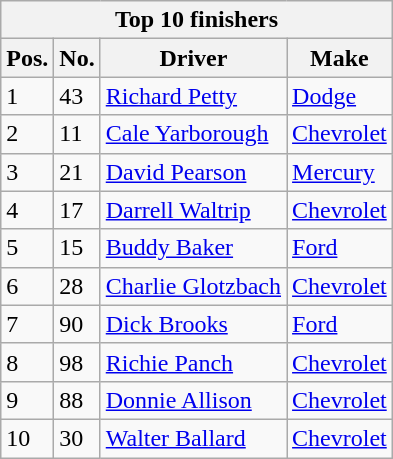<table class="wikitable">
<tr>
<th colspan="4">Top 10 finishers</th>
</tr>
<tr>
<th>Pos.</th>
<th>No.</th>
<th>Driver</th>
<th>Make</th>
</tr>
<tr>
<td>1</td>
<td>43</td>
<td><a href='#'>Richard Petty</a></td>
<td><a href='#'>Dodge</a></td>
</tr>
<tr>
<td>2</td>
<td>11</td>
<td><a href='#'>Cale Yarborough</a></td>
<td><a href='#'>Chevrolet</a></td>
</tr>
<tr>
<td>3</td>
<td>21</td>
<td><a href='#'>David Pearson</a></td>
<td><a href='#'>Mercury</a></td>
</tr>
<tr>
<td>4</td>
<td>17</td>
<td><a href='#'>Darrell Waltrip</a></td>
<td><a href='#'>Chevrolet</a></td>
</tr>
<tr>
<td>5</td>
<td>15</td>
<td><a href='#'>Buddy Baker</a></td>
<td><a href='#'>Ford</a></td>
</tr>
<tr>
<td>6</td>
<td>28</td>
<td><a href='#'>Charlie Glotzbach</a></td>
<td><a href='#'>Chevrolet</a></td>
</tr>
<tr>
<td>7</td>
<td>90</td>
<td><a href='#'>Dick Brooks</a></td>
<td><a href='#'>Ford</a></td>
</tr>
<tr>
<td>8</td>
<td>98</td>
<td><a href='#'>Richie Panch</a></td>
<td><a href='#'>Chevrolet</a></td>
</tr>
<tr>
<td>9</td>
<td>88</td>
<td><a href='#'>Donnie Allison</a></td>
<td><a href='#'>Chevrolet</a></td>
</tr>
<tr>
<td>10</td>
<td>30</td>
<td><a href='#'>Walter Ballard</a></td>
<td><a href='#'>Chevrolet</a></td>
</tr>
</table>
